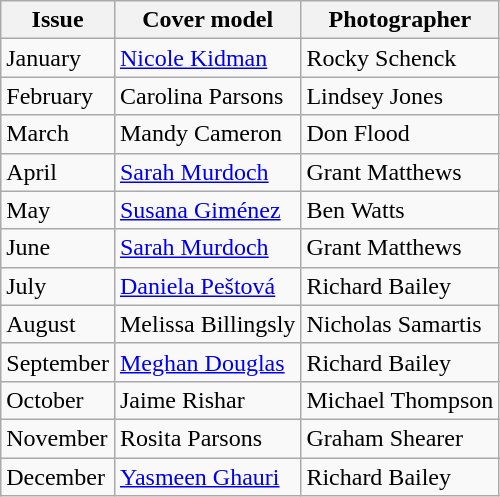<table class="wikitable">
<tr>
<th>Issue</th>
<th>Cover model</th>
<th>Photographer</th>
</tr>
<tr>
<td>January</td>
<td><a href='#'>Nicole Kidman</a></td>
<td>Rocky Schenck</td>
</tr>
<tr>
<td>February</td>
<td>Carolina Parsons</td>
<td>Lindsey Jones</td>
</tr>
<tr>
<td>March</td>
<td>Mandy Cameron</td>
<td>Don Flood</td>
</tr>
<tr>
<td>April</td>
<td><a href='#'>Sarah Murdoch</a></td>
<td>Grant Matthews</td>
</tr>
<tr>
<td>May</td>
<td><a href='#'>Susana Giménez</a></td>
<td>Ben Watts</td>
</tr>
<tr>
<td>June</td>
<td><a href='#'>Sarah Murdoch</a></td>
<td>Grant Matthews</td>
</tr>
<tr>
<td>July</td>
<td><a href='#'>Daniela Peštová</a></td>
<td>Richard Bailey</td>
</tr>
<tr>
<td>August</td>
<td>Melissa Billingsly</td>
<td>Nicholas Samartis</td>
</tr>
<tr>
<td>September</td>
<td><a href='#'>Meghan Douglas</a></td>
<td>Richard Bailey</td>
</tr>
<tr>
<td>October</td>
<td>Jaime Rishar</td>
<td>Michael Thompson</td>
</tr>
<tr>
<td>November</td>
<td>Rosita Parsons</td>
<td>Graham Shearer</td>
</tr>
<tr>
<td>December</td>
<td><a href='#'>Yasmeen Ghauri</a></td>
<td>Richard Bailey</td>
</tr>
</table>
